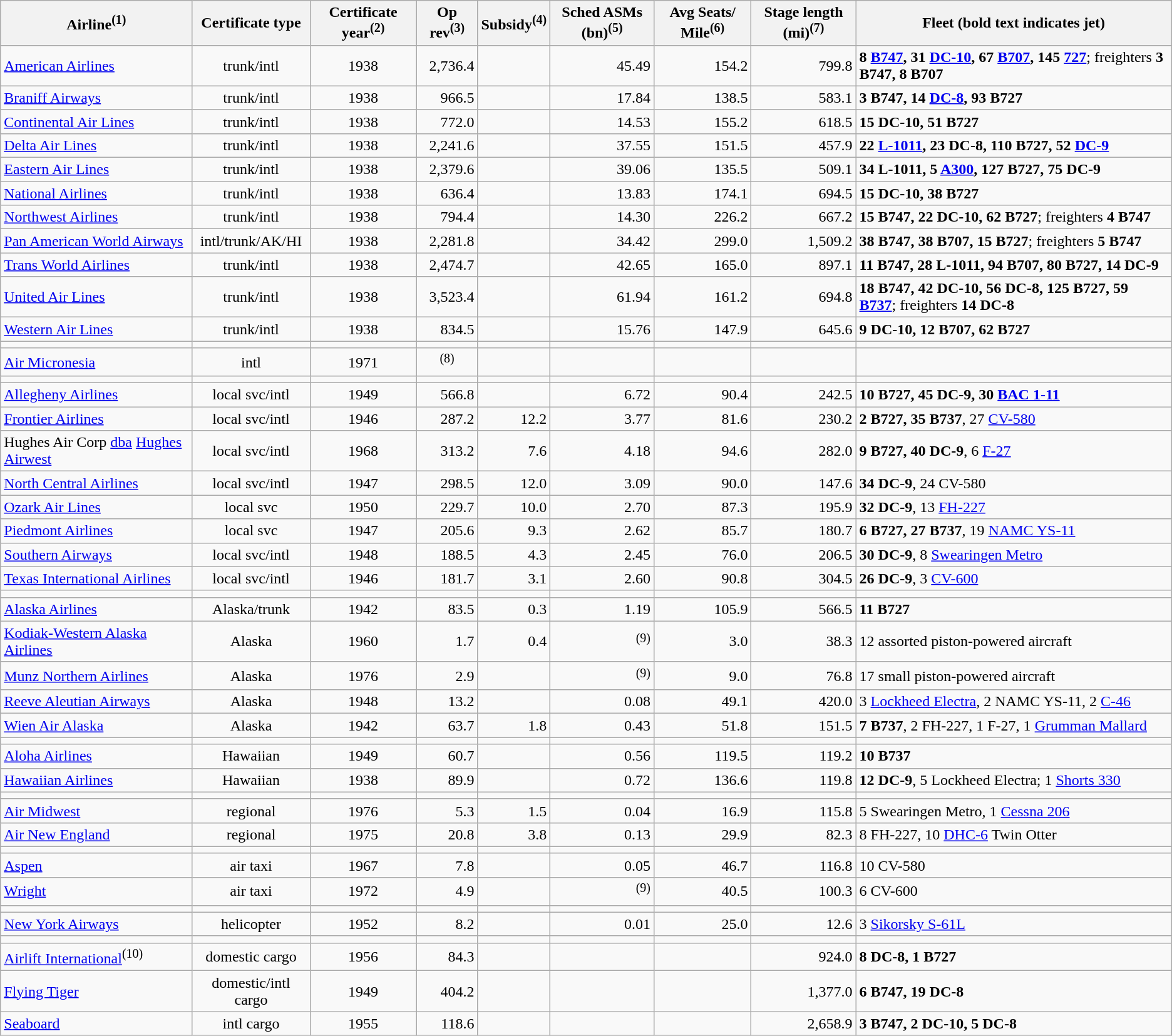<table class="wikitable sticky-header defaultright">
<tr>
<th>Airline<sup>(1)</sup></th>
<th>Certificate type</th>
<th>Certificate year<sup>(2)</sup></th>
<th>Op rev<sup>(3)</sup></th>
<th>Subsidy<sup>(4)</sup></th>
<th>Sched ASMs (bn)<sup>(5)</sup></th>
<th>Avg Seats/ Mile<sup>(6)</sup></th>
<th>Stage length (mi)<sup>(7)</sup></th>
<th>Fleet (bold text indicates jet)</th>
</tr>
<tr>
<td scope="row" style=text-align:left><a href='#'>American Airlines</a></td>
<td style="text-align: center;">trunk/intl</td>
<td style="text-align: center;">1938</td>
<td style="text-align: right;">2,736.4</td>
<td></td>
<td style="text-align: right;">45.49</td>
<td style="text-align: right;">154.2</td>
<td style="text-align: right;">799.8</td>
<td style="text-align: left;"><strong> 8 <a href='#'>B747</a>, 31 <a href='#'>DC-10</a>, 67 <a href='#'>B707</a>, 145 <a href='#'>727</a></strong>; freighters <strong>3 B747, 8 B707</strong></td>
</tr>
<tr>
<td scope="row" style=text-align:left><a href='#'>Braniff Airways</a></td>
<td style="text-align: center;">trunk/intl</td>
<td style="text-align: center;">1938</td>
<td style="text-align: right;">966.5</td>
<td></td>
<td style="text-align: right;">17.84</td>
<td style="text-align: right;">138.5</td>
<td style="text-align: right;">583.1</td>
<td style="text-align: left;"><strong>3 B747, 14 <a href='#'>DC-8</a>, 93 B727</strong></td>
</tr>
<tr>
<td scope="row" style=text-align:left><a href='#'>Continental Air Lines</a></td>
<td style="text-align: center;">trunk/intl</td>
<td style="text-align: center;">1938</td>
<td style="text-align: right;">772.0</td>
<td></td>
<td style="text-align: right;">14.53</td>
<td style="text-align: right;">155.2</td>
<td style="text-align: right;">618.5</td>
<td style="text-align: left;"><strong>15 DC-10, 51 B727</strong></td>
</tr>
<tr>
<td scope="row" style=text-align:left><a href='#'>Delta Air Lines</a></td>
<td style="text-align: center;">trunk/intl</td>
<td style="text-align: center;">1938</td>
<td style="text-align: right;">2,241.6</td>
<td></td>
<td style="text-align: right;">37.55</td>
<td style="text-align: right;">151.5</td>
<td style="text-align: right;">457.9</td>
<td style="text-align: left;"><strong>22 <a href='#'>L-1011</a>, 23 DC-8, 110 B727, 52 <a href='#'>DC-9</a></strong></td>
</tr>
<tr>
<td scope="row" style=text-align:left><a href='#'>Eastern Air Lines</a></td>
<td style="text-align: center;">trunk/intl</td>
<td style="text-align: center;">1938</td>
<td style="text-align: right;">2,379.6</td>
<td></td>
<td style="text-align: right;">39.06</td>
<td style="text-align: right;">135.5</td>
<td style="text-align: right;">509.1</td>
<td style="text-align: left;"><strong>34 L-1011, 5 <a href='#'>A300</a>, 127 B727, 75 DC-9</strong></td>
</tr>
<tr>
<td scope="row" style=text-align:left><a href='#'>National Airlines</a></td>
<td style="text-align: center;">trunk/intl</td>
<td style="text-align: center;">1938</td>
<td style="text-align: right;">636.4</td>
<td></td>
<td style="text-align: right;">13.83</td>
<td style="text-align: right;">174.1</td>
<td style="text-align: right;">694.5</td>
<td style="text-align: left;"><strong>15 DC-10, 38 B727</strong></td>
</tr>
<tr>
<td scope="row" style=text-align:left><a href='#'>Northwest Airlines</a></td>
<td style="text-align: center;">trunk/intl</td>
<td style="text-align: center;">1938</td>
<td style="text-align: right;">794.4</td>
<td></td>
<td style="text-align: right;">14.30</td>
<td style="text-align: right;">226.2</td>
<td style="text-align: right;">667.2</td>
<td style="text-align: left;"><strong>15 B747, 22 DC-10, 62 B727</strong>; freighters <strong>4 B747</strong></td>
</tr>
<tr>
<td scope="row" style=text-align:left><a href='#'>Pan American World Airways</a></td>
<td style="text-align: center;">intl/trunk/AK/HI</td>
<td style="text-align: center;">1938</td>
<td style="text-align: right;">2,281.8</td>
<td></td>
<td style="text-align: right;">34.42</td>
<td style="text-align: right;">299.0</td>
<td style="text-align: right;">1,509.2</td>
<td style="text-align: left;"><strong>38 B747, 38 B707, 15 B727</strong>; freighters <strong>5 B747</strong></td>
</tr>
<tr>
<td scope="row" style=text-align:left><a href='#'>Trans World Airlines</a></td>
<td style="text-align: center;">trunk/intl</td>
<td style="text-align: center;">1938</td>
<td style="text-align: right;">2,474.7</td>
<td></td>
<td style="text-align: right;">42.65</td>
<td style="text-align: right;">165.0</td>
<td style="text-align: right;">897.1</td>
<td style="text-align: left;"><strong>11 B747, 28 L-1011, 94 B707, 80 B727, 14 DC-9</strong></td>
</tr>
<tr>
<td scope="row" style=text-align:left><a href='#'>United Air Lines</a></td>
<td style="text-align: center;">trunk/intl</td>
<td style="text-align: center;">1938</td>
<td style="text-align: right;">3,523.4</td>
<td></td>
<td style="text-align: right;">61.94</td>
<td style="text-align: right;">161.2</td>
<td style="text-align: right;">694.8</td>
<td style="text-align: left;"><strong>18 B747, 42 DC-10, 56 DC-8, 125 B727, 59 <a href='#'>B737</a></strong>; freighters <strong>14 DC-8</strong></td>
</tr>
<tr>
<td scope="row" style=text-align:left><a href='#'>Western Air Lines</a></td>
<td style="text-align: center;">trunk/intl</td>
<td style="text-align: center;">1938</td>
<td style="text-align: right;">834.5</td>
<td></td>
<td style="text-align: right;">15.76</td>
<td style="text-align: right;">147.9</td>
<td style="text-align: right;">645.6</td>
<td style="text-align: left;"><strong>9 DC-10, 12 B707, 62 B727</strong></td>
</tr>
<tr>
<td></td>
<td></td>
<td></td>
<td></td>
<td></td>
<td></td>
<td></td>
<td></td>
<td></td>
</tr>
<tr>
<td scope="row" style=text-align:left><a href='#'>Air Micronesia</a></td>
<td style="text-align: center;">intl</td>
<td style="text-align: center;">1971</td>
<td style="text-align: center;"><sup>(8)</sup></td>
<td></td>
<td></td>
<td></td>
<td></td>
<td></td>
</tr>
<tr>
<td></td>
<td></td>
<td></td>
<td></td>
<td></td>
<td></td>
<td></td>
<td></td>
<td></td>
</tr>
<tr>
<td scope="row" style=text-align:left><a href='#'>Allegheny Airlines</a></td>
<td style="text-align: center;">local svc/intl</td>
<td style="text-align: center;">1949</td>
<td style="text-align: right;">566.8</td>
<td></td>
<td style="text-align: right;">6.72</td>
<td style="text-align: right;">90.4</td>
<td style="text-align: right;">242.5</td>
<td style="text-align: left;"><strong>10 B727, 45 DC-9, 30 <a href='#'>BAC 1-11</a></strong></td>
</tr>
<tr>
<td scope="row" style=text-align:left><a href='#'>Frontier Airlines</a></td>
<td style="text-align: center;">local svc/intl</td>
<td style="text-align: center;">1946</td>
<td style="text-align: right;">287.2</td>
<td style="text-align: right;">12.2</td>
<td style="text-align: right;">3.77</td>
<td style="text-align: right;">81.6</td>
<td style="text-align: right;">230.2</td>
<td style="text-align: left;"><strong>2 B727, 35 B737</strong>, 27 <a href='#'>CV-580</a></td>
</tr>
<tr>
<td scope="row" style=text-align:left>Hughes Air Corp <a href='#'>dba</a> <a href='#'>Hughes Airwest</a></td>
<td style="text-align: center;">local svc/intl</td>
<td style="text-align: center;">1968</td>
<td style="text-align: right;">313.2</td>
<td style="text-align: right;">7.6</td>
<td style="text-align: right;">4.18</td>
<td style="text-align: right;">94.6</td>
<td style="text-align: right;">282.0</td>
<td style="text-align: left;"><strong>9 B727, 40 DC-9</strong>, 6 <a href='#'>F-27</a></td>
</tr>
<tr>
<td scope="row" style=text-align:left><a href='#'>North Central Airlines</a></td>
<td style="text-align: center;">local svc/intl</td>
<td style="text-align: center;">1947</td>
<td style="text-align: right;">298.5</td>
<td style="text-align: right;">12.0</td>
<td style="text-align: right;">3.09</td>
<td style="text-align: right;">90.0</td>
<td style="text-align: right;">147.6</td>
<td style="text-align: left;"><strong>34 DC-9</strong>, 24 CV-580</td>
</tr>
<tr>
<td scope="row" style=text-align:left><a href='#'>Ozark Air Lines</a></td>
<td style="text-align: center;">local svc</td>
<td style="text-align: center;">1950</td>
<td style="text-align: right;">229.7</td>
<td style="text-align: right;">10.0</td>
<td style="text-align: right;">2.70</td>
<td style="text-align: right;">87.3</td>
<td style="text-align: right;">195.9</td>
<td style="text-align: left;"><strong>32 DC-9</strong>, 13 <a href='#'>FH-227</a></td>
</tr>
<tr>
<td scope="row" style=text-align:left><a href='#'>Piedmont Airlines</a></td>
<td style="text-align: center;">local svc</td>
<td style="text-align: center;">1947</td>
<td style="text-align: right;">205.6</td>
<td style="text-align: right;">9.3</td>
<td style="text-align: right;">2.62</td>
<td style="text-align: right;">85.7</td>
<td style="text-align: right;">180.7</td>
<td style="text-align: left;"><strong>6 B727, 27 B737</strong>, 19 <a href='#'>NAMC YS-11</a></td>
</tr>
<tr>
<td scope="row" style=text-align:left><a href='#'>Southern Airways</a></td>
<td style="text-align: center;">local svc/intl</td>
<td style="text-align: center;">1948</td>
<td style="text-align: right;">188.5</td>
<td style="text-align: right;">4.3</td>
<td style="text-align: right;">2.45</td>
<td style="text-align: right;">76.0</td>
<td style="text-align: right;">206.5</td>
<td style="text-align: left;"><strong>30 DC-9</strong>, 8 <a href='#'>Swearingen Metro</a></td>
</tr>
<tr>
<td scope="row" style=text-align:left><a href='#'>Texas International Airlines</a></td>
<td style="text-align: center;">local svc/intl</td>
<td style="text-align: center;">1946</td>
<td style="text-align: right;">181.7</td>
<td style="text-align: right;">3.1</td>
<td style="text-align: right;">2.60</td>
<td style="text-align: right;">90.8</td>
<td style="text-align: right;">304.5</td>
<td style="text-align: left;"><strong>26 DC-9</strong>, 3 <a href='#'>CV-600</a></td>
</tr>
<tr>
<td></td>
<td></td>
<td></td>
<td></td>
<td></td>
<td></td>
<td></td>
<td></td>
<td></td>
</tr>
<tr>
<td scope="row" style=text-align:left><a href='#'>Alaska Airlines</a></td>
<td style="text-align: center;">Alaska/trunk</td>
<td style="text-align: center;">1942</td>
<td style="text-align: right;">83.5</td>
<td style="text-align: right;">0.3</td>
<td style="text-align: right;">1.19</td>
<td style="text-align: right;">105.9</td>
<td style="text-align: right;">566.5</td>
<td style="text-align: left;"><strong>11 B727</strong></td>
</tr>
<tr>
<td scope="row" style=text-align:left><a href='#'>Kodiak-Western Alaska Airlines</a></td>
<td style="text-align: center;">Alaska</td>
<td style="text-align: center;">1960</td>
<td style="text-align: right;">1.7</td>
<td style="text-align: right;">0.4</td>
<td style="text-align: right;"><sup>(9)</sup></td>
<td style="text-align: right;">3.0</td>
<td style="text-align: right;">38.3</td>
<td style="text-align: left;">12 assorted piston-powered aircraft</td>
</tr>
<tr>
<td scope="row" style=text-align:left><a href='#'>Munz Northern Airlines</a></td>
<td style="text-align: center;">Alaska</td>
<td style="text-align: center;">1976</td>
<td style="text-align: right;">2.9</td>
<td></td>
<td style="text-align: right;"><sup>(9)</sup></td>
<td style="text-align: right;">9.0</td>
<td style="text-align: right;">76.8</td>
<td style="text-align: left;">17 small piston-powered aircraft</td>
</tr>
<tr>
<td scope="row" style=text-align:left><a href='#'>Reeve Aleutian Airways</a></td>
<td style="text-align: center;">Alaska</td>
<td style="text-align: center;">1948</td>
<td style="text-align: right;">13.2</td>
<td></td>
<td style="text-align: right;">0.08</td>
<td style="text-align: right;">49.1</td>
<td style="text-align: right;">420.0</td>
<td style="text-align: left;">3 <a href='#'>Lockheed Electra</a>, 2 NAMC YS-11, 2 <a href='#'>C-46</a></td>
</tr>
<tr>
<td scope="row" style=text-align:left><a href='#'>Wien Air Alaska</a></td>
<td style="text-align: center;">Alaska</td>
<td style="text-align: center;">1942</td>
<td style="text-align: right;">63.7</td>
<td style="text-align: right;">1.8</td>
<td style="text-align: right;">0.43</td>
<td style="text-align: right;">51.8</td>
<td style="text-align: right;">151.5</td>
<td style="text-align: left;"><strong>7 B737</strong>, 2 FH-227, 1 F-27, 1 <a href='#'>Grumman Mallard</a></td>
</tr>
<tr>
<td></td>
<td></td>
<td></td>
<td></td>
<td></td>
<td></td>
<td></td>
<td></td>
<td></td>
</tr>
<tr>
<td scope="row" style=text-align:left><a href='#'>Aloha Airlines</a></td>
<td style="text-align: center;">Hawaiian</td>
<td style="text-align: center;">1949</td>
<td style="text-align: right;">60.7</td>
<td></td>
<td style="text-align: right;">0.56</td>
<td style="text-align: right;">119.5</td>
<td style="text-align: right;">119.2</td>
<td style="text-align: left;"><strong>10 B737</strong></td>
</tr>
<tr>
<td scope="row" style=text-align:left><a href='#'>Hawaiian Airlines</a></td>
<td style="text-align: center;">Hawaiian</td>
<td style="text-align: center;">1938</td>
<td style="text-align: right;">89.9</td>
<td></td>
<td style="text-align: right;">0.72</td>
<td style="text-align: right;">136.6</td>
<td style="text-align: right;">119.8</td>
<td style="text-align: left;"><strong>12 DC-9</strong>, 5 Lockheed Electra; 1 <a href='#'>Shorts 330</a></td>
</tr>
<tr>
<td></td>
<td></td>
<td></td>
<td></td>
<td></td>
<td></td>
<td></td>
<td></td>
<td></td>
</tr>
<tr>
<td scope="row" style=text-align:left><a href='#'>Air Midwest</a></td>
<td style="text-align: center;">regional</td>
<td style="text-align: center;">1976</td>
<td style="text-align: right;">5.3</td>
<td style="text-align: right;">1.5</td>
<td style="text-align: right;">0.04</td>
<td style="text-align: right;">16.9</td>
<td style="text-align: right;">115.8</td>
<td style="text-align: left;">5 Swearingen Metro, 1 <a href='#'>Cessna 206</a></td>
</tr>
<tr>
<td scope="row" style=text-align:left><a href='#'>Air New England</a></td>
<td style="text-align: center;">regional</td>
<td style="text-align: center;">1975</td>
<td style="text-align: right;">20.8</td>
<td style="text-align: right;">3.8</td>
<td style="text-align: right;">0.13</td>
<td style="text-align: right;">29.9</td>
<td style="text-align: right;">82.3</td>
<td style="text-align: left;">8 FH-227, 10 <a href='#'>DHC-6</a> Twin Otter</td>
</tr>
<tr>
<td></td>
<td></td>
<td></td>
<td></td>
<td></td>
<td></td>
<td></td>
<td></td>
<td></td>
</tr>
<tr>
<td scope="row" style=text-align:left><a href='#'>Aspen</a></td>
<td style="text-align: center;">air taxi</td>
<td style="text-align: center;">1967</td>
<td style="text-align: right;">7.8</td>
<td></td>
<td style="text-align: right;">0.05</td>
<td style="text-align: right;">46.7</td>
<td style="text-align: right;">116.8</td>
<td style="text-align: left;">10 CV-580</td>
</tr>
<tr>
<td scope="row" style=text-align:left><a href='#'>Wright</a></td>
<td style="text-align: center;">air taxi</td>
<td style="text-align: center;">1972</td>
<td style="text-align: right;">4.9</td>
<td></td>
<td style="text-align: right;"><sup>(9)</sup></td>
<td style="text-align: right;">40.5</td>
<td style="text-align: right;">100.3</td>
<td style="text-align: left;">6 CV-600</td>
</tr>
<tr>
<td></td>
<td></td>
<td></td>
<td></td>
<td></td>
<td></td>
<td></td>
<td></td>
<td></td>
</tr>
<tr>
<td scope="row" style=text-align:left><a href='#'>New York Airways</a></td>
<td style="text-align: center;">helicopter</td>
<td style="text-align: center;">1952</td>
<td style="text-align: right;">8.2</td>
<td></td>
<td style="text-align: right;">0.01</td>
<td style="text-align: right;">25.0</td>
<td style="text-align: right;">12.6</td>
<td style="text-align: left;">3 <a href='#'>Sikorsky S-61L</a></td>
</tr>
<tr>
<td></td>
<td></td>
<td></td>
<td></td>
<td></td>
<td></td>
<td></td>
<td></td>
<td></td>
</tr>
<tr>
<td scope="row" style=text-align:left><a href='#'>Airlift International</a><sup>(10)</sup></td>
<td style="text-align: center;">domestic cargo</td>
<td style="text-align: center;">1956</td>
<td style="text-align: right;">84.3</td>
<td></td>
<td></td>
<td></td>
<td style="text-align: right;">924.0</td>
<td style="text-align: left;"><strong>8 DC-8, 1 B727</strong></td>
</tr>
<tr>
<td scope="row" style=text-align:left><a href='#'>Flying Tiger</a></td>
<td style="text-align: center;">domestic/intl cargo</td>
<td style="text-align: center;">1949</td>
<td style="text-align: right;">404.2</td>
<td></td>
<td></td>
<td></td>
<td style="text-align: right;">1,377.0</td>
<td style="text-align: left;"><strong>6 B747, 19 DC-8</strong></td>
</tr>
<tr>
<td scope="row" style=text-align:left><a href='#'>Seaboard</a></td>
<td style="text-align: center;">intl cargo</td>
<td style="text-align: center;">1955</td>
<td style="text-align: right;">118.6</td>
<td></td>
<td></td>
<td></td>
<td style="text-align: right;">2,658.9</td>
<td style="text-align: left;"><strong>3 B747, 2 DC-10, 5 DC-8</strong></td>
</tr>
</table>
